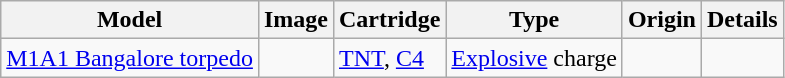<table class="wikitable">
<tr>
<th>Model</th>
<th>Image</th>
<th>Cartridge</th>
<th>Type</th>
<th>Origin</th>
<th>Details</th>
</tr>
<tr>
<td><a href='#'>M1A1 Bangalore torpedo</a></td>
<td></td>
<td><a href='#'>TNT</a>, <a href='#'>C4</a></td>
<td><a href='#'>Explosive</a> charge</td>
<td></td>
<td></td>
</tr>
</table>
